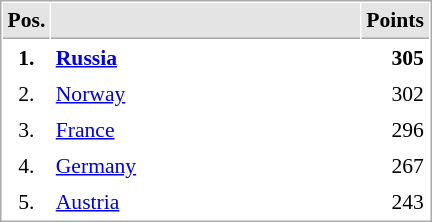<table cellspacing="1" cellpadding="3" style="border:1px solid #AAAAAA;font-size:90%">
<tr bgcolor="#E4E4E4">
<th style="border-bottom:1px solid #AAAAAA" width=10>Pos.</th>
<th style="border-bottom:1px solid #AAAAAA" width=200></th>
<th style="border-bottom:1px solid #AAAAAA" width=20>Points</th>
</tr>
<tr>
<td align="center"><strong>1.</strong></td>
<td> <strong><a href='#'>Russia</a></strong></td>
<td align="right"><strong>305</strong></td>
</tr>
<tr>
<td align="center">2.</td>
<td> <a href='#'>Norway</a></td>
<td align="right">302</td>
</tr>
<tr>
<td align="center">3.</td>
<td> <a href='#'>France</a></td>
<td align="right">296</td>
</tr>
<tr>
<td align="center">4.</td>
<td> <a href='#'>Germany</a></td>
<td align="right">267</td>
</tr>
<tr>
<td align="center">5.</td>
<td> <a href='#'>Austria</a></td>
<td align="right">243</td>
</tr>
</table>
